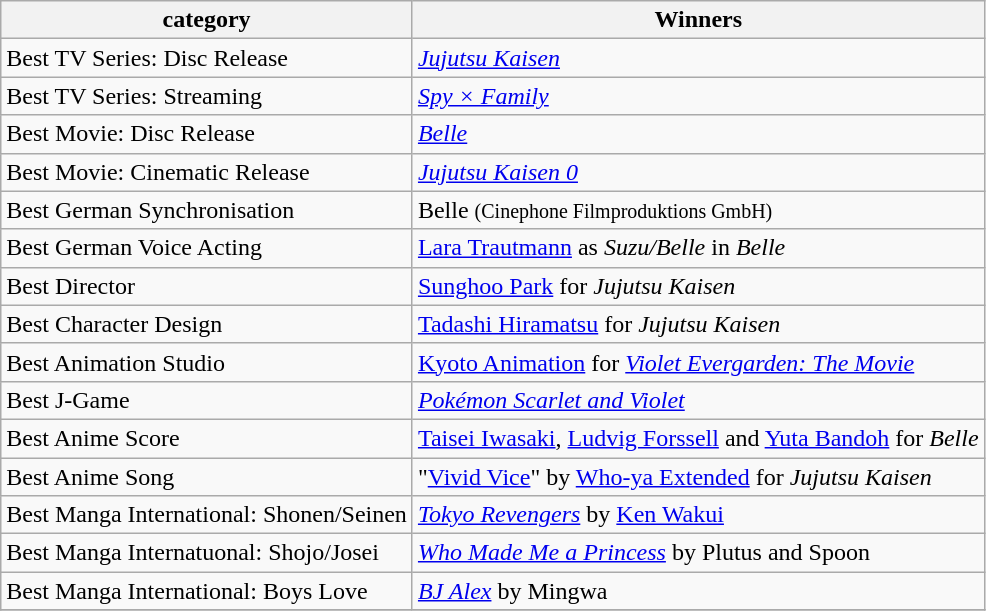<table class="wikitable">
<tr>
<th>category</th>
<th>Winners</th>
</tr>
<tr>
<td>Best TV Series: Disc Release</td>
<td><em><a href='#'>Jujutsu Kaisen</a></em></td>
</tr>
<tr>
<td>Best TV Series: Streaming</td>
<td><em><a href='#'>Spy × Family</a></em></td>
</tr>
<tr>
<td>Best Movie: Disc Release</td>
<td><em><a href='#'>Belle</a></em></td>
</tr>
<tr>
<td>Best Movie: Cinematic Release</td>
<td><em><a href='#'>Jujutsu Kaisen 0</a></em></td>
</tr>
<tr>
<td>Best German Synchronisation</td>
<td>Belle <small>(Cinephone Filmproduktions GmbH)</small></td>
</tr>
<tr>
<td>Best German Voice Acting</td>
<td><a href='#'>Lara Trautmann</a> as <em>Suzu/Belle</em> in <em>Belle</em></td>
</tr>
<tr>
<td>Best Director</td>
<td><a href='#'>Sunghoo Park</a> for <em>Jujutsu Kaisen</em></td>
</tr>
<tr>
<td>Best Character Design</td>
<td><a href='#'>Tadashi Hiramatsu</a> for <em>Jujutsu Kaisen</em></td>
</tr>
<tr>
<td>Best Animation Studio</td>
<td><a href='#'>Kyoto Animation</a> for <em><a href='#'>Violet Evergarden: The Movie</a></em></td>
</tr>
<tr>
<td>Best J-Game</td>
<td><em><a href='#'>Pokémon Scarlet and Violet</a></em></td>
</tr>
<tr>
<td>Best Anime Score</td>
<td><a href='#'>Taisei Iwasaki</a>, <a href='#'>Ludvig Forssell</a> and <a href='#'>Yuta Bandoh</a> for <em>Belle</em></td>
</tr>
<tr>
<td>Best Anime Song</td>
<td>"<a href='#'>Vivid Vice</a>" by <a href='#'>Who-ya Extended</a> for <em>Jujutsu Kaisen</em></td>
</tr>
<tr>
<td>Best Manga International: Shonen/Seinen</td>
<td><em><a href='#'>Tokyo Revengers</a></em> by <a href='#'>Ken Wakui</a></td>
</tr>
<tr>
<td>Best Manga Internatuonal: Shojo/Josei</td>
<td><em><a href='#'>Who Made Me a Princess</a></em> by Plutus and Spoon</td>
</tr>
<tr>
<td>Best Manga International: Boys Love</td>
<td><em><a href='#'>BJ Alex</a></em> by Mingwa</td>
</tr>
<tr>
</tr>
</table>
